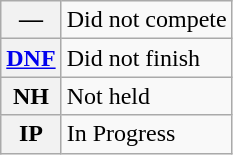<table class="wikitable">
<tr>
<th scope="row">—</th>
<td>Did not compete</td>
</tr>
<tr>
<th scope="row"><a href='#'>DNF</a></th>
<td>Did not finish</td>
</tr>
<tr>
<th scope="row">NH</th>
<td>Not held</td>
</tr>
<tr>
<th scope="row">IP</th>
<td>In Progress</td>
</tr>
</table>
